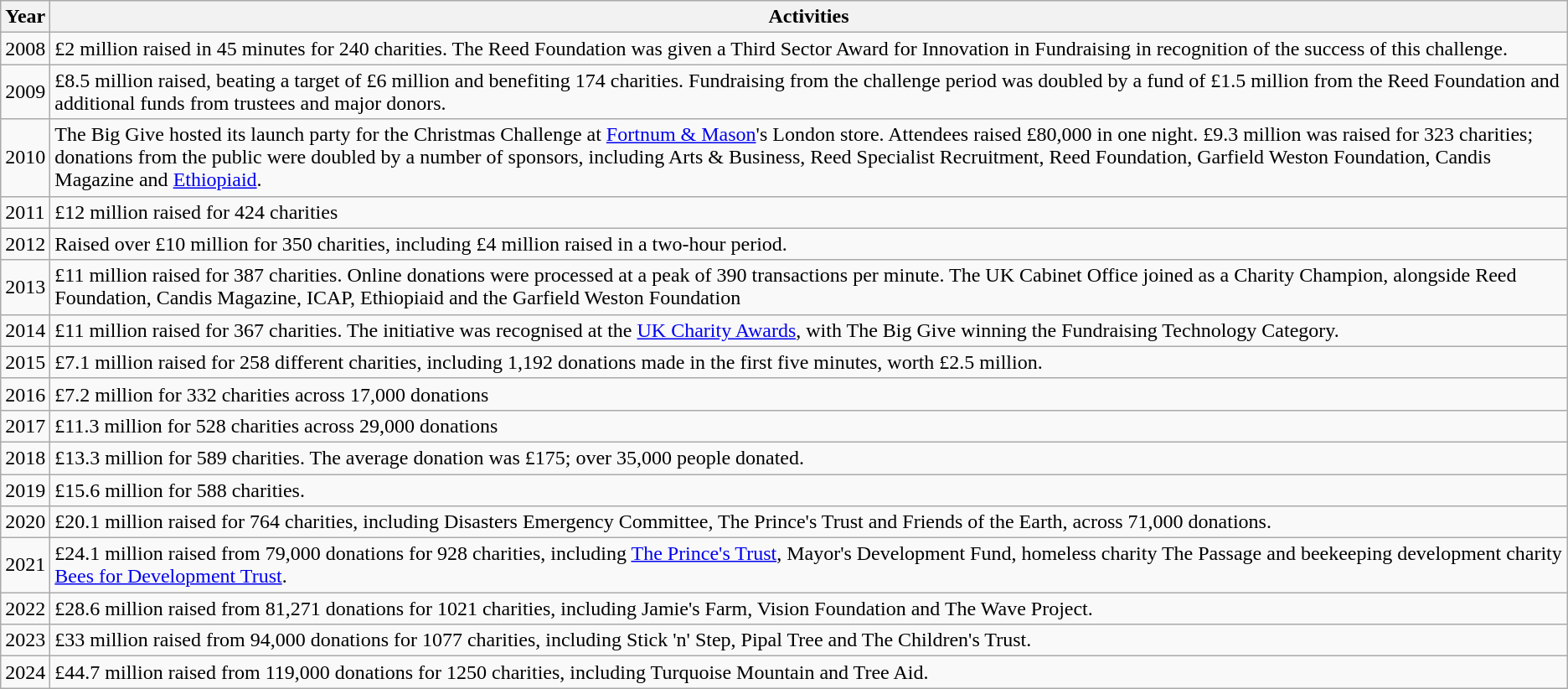<table class="wikitable">
<tr>
<th>Year</th>
<th>Activities</th>
</tr>
<tr>
<td>2008</td>
<td>£2 million raised in 45 minutes for 240 charities. The Reed Foundation was given a Third Sector Award for Innovation in Fundraising in recognition of the success of this challenge.</td>
</tr>
<tr>
<td>2009</td>
<td>£8.5 million raised, beating a target of £6 million and benefiting 174 charities. Fundraising from the challenge period was doubled by a fund of £1.5 million from the Reed Foundation and additional funds from trustees and major donors.</td>
</tr>
<tr>
<td>2010</td>
<td>The Big Give hosted its launch party for the Christmas Challenge at <a href='#'>Fortnum & Mason</a>'s London store. Attendees raised £80,000 in one night. £9.3 million was raised for 323 charities; donations from the public were doubled by a number of sponsors, including Arts & Business, Reed Specialist Recruitment, Reed Foundation, Garfield Weston Foundation, Candis Magazine and <a href='#'>Ethiopiaid</a>.</td>
</tr>
<tr>
<td>2011</td>
<td>£12 million raised for 424 charities</td>
</tr>
<tr>
<td>2012</td>
<td>Raised over £10 million for 350 charities, including £4 million raised in a two-hour period.</td>
</tr>
<tr>
<td>2013</td>
<td>£11 million raised for 387 charities. Online donations were processed at a peak of 390 transactions per minute. The UK Cabinet Office joined as a Charity Champion, alongside Reed Foundation, Candis Magazine, ICAP, Ethiopiaid and the Garfield Weston Foundation</td>
</tr>
<tr>
<td>2014</td>
<td>£11 million raised for 367 charities. The initiative was recognised at the <a href='#'>UK Charity Awards</a>, with The Big Give winning the Fundraising Technology Category.</td>
</tr>
<tr>
<td>2015</td>
<td>£7.1 million raised for 258 different charities, including 1,192 donations made in the first five minutes, worth £2.5 million.</td>
</tr>
<tr>
<td>2016</td>
<td>£7.2 million for 332 charities across 17,000 donations</td>
</tr>
<tr>
<td>2017</td>
<td>£11.3 million for 528 charities across 29,000 donations</td>
</tr>
<tr>
<td>2018</td>
<td>£13.3 million for 589 charities. The average donation was £175; over 35,000 people donated.</td>
</tr>
<tr>
<td>2019</td>
<td>£15.6 million for 588 charities.</td>
</tr>
<tr>
<td>2020</td>
<td>£20.1 million raised for 764 charities, including Disasters Emergency Committee, The Prince's Trust and Friends of the Earth, across 71,000 donations.</td>
</tr>
<tr>
<td>2021</td>
<td>£24.1 million raised from 79,000 donations for 928 charities, including <a href='#'>The Prince's Trust</a>, Mayor's Development Fund, homeless charity The Passage and beekeeping development charity <a href='#'>Bees for Development Trust</a>.</td>
</tr>
<tr>
<td>2022</td>
<td>£28.6 million raised from 81,271 donations for 1021 charities, including Jamie's Farm, Vision Foundation and The Wave Project.</td>
</tr>
<tr>
<td>2023</td>
<td>£33 million raised from 94,000 donations for 1077 charities, including Stick 'n' Step, Pipal Tree and The Children's Trust.</td>
</tr>
<tr>
<td>2024</td>
<td>£44.7 million raised from 119,000 donations for 1250 charities, including Turquoise Mountain and Tree Aid.</td>
</tr>
</table>
